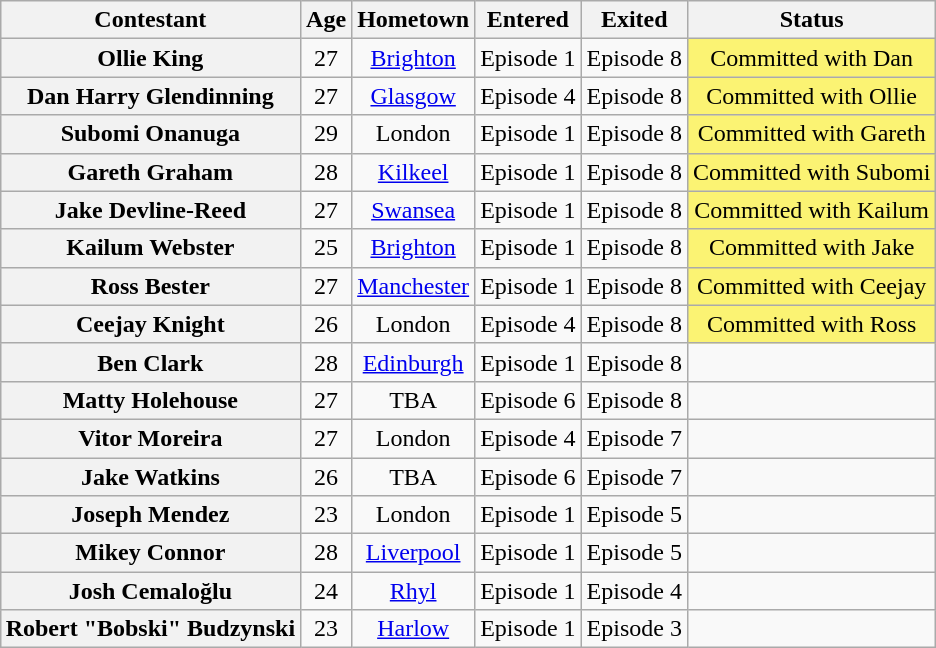<table class="wikitable sortable" style="margin:auto; text-align:center">
<tr>
<th scope="col">Contestant</th>
<th scope="col">Age</th>
<th scope="col">Hometown</th>
<th scope="col">Entered</th>
<th scope="col">Exited</th>
<th scope="col">Status</th>
</tr>
<tr>
<th>Ollie King</th>
<td>27</td>
<td><a href='#'>Brighton</a></td>
<td>Episode 1</td>
<td>Episode 8</td>
<td style="background:#FBF373">Committed with Dan</td>
</tr>
<tr>
<th>Dan Harry Glendinning</th>
<td>27</td>
<td><a href='#'>Glasgow</a></td>
<td>Episode 4</td>
<td>Episode 8</td>
<td style="background:#FBF373">Committed with Ollie</td>
</tr>
<tr>
<th>Subomi Onanuga</th>
<td>29</td>
<td>London</td>
<td>Episode 1</td>
<td>Episode 8</td>
<td style="background:#FBF373">Committed with Gareth</td>
</tr>
<tr>
<th>Gareth Graham</th>
<td>28</td>
<td><a href='#'>Kilkeel</a></td>
<td>Episode 1</td>
<td>Episode 8</td>
<td style="background:#FBF373">Committed with Subomi</td>
</tr>
<tr>
<th>Jake Devline-Reed</th>
<td>27</td>
<td><a href='#'>Swansea</a></td>
<td>Episode 1</td>
<td>Episode 8</td>
<td style="background:#FBF373">Committed with Kailum</td>
</tr>
<tr>
<th>Kailum Webster</th>
<td>25</td>
<td><a href='#'>Brighton</a></td>
<td>Episode 1</td>
<td>Episode 8</td>
<td style="background:#FBF373">Committed with Jake</td>
</tr>
<tr>
<th>Ross Bester</th>
<td>27</td>
<td><a href='#'>Manchester</a></td>
<td>Episode 1</td>
<td>Episode 8</td>
<td style="background:#FBF373">Committed with Ceejay</td>
</tr>
<tr>
<th>Ceejay Knight</th>
<td>26</td>
<td>London</td>
<td>Episode 4</td>
<td>Episode 8</td>
<td style="background:#FBF373">Committed with Ross</td>
</tr>
<tr>
<th>Ben Clark</th>
<td>28</td>
<td><a href='#'>Edinburgh</a></td>
<td>Episode 1</td>
<td>Episode 8</td>
<td></td>
</tr>
<tr>
<th>Matty Holehouse</th>
<td>27</td>
<td>TBA</td>
<td>Episode 6</td>
<td>Episode 8</td>
<td></td>
</tr>
<tr>
<th>Vitor Moreira</th>
<td>27</td>
<td>London</td>
<td>Episode 4</td>
<td>Episode 7</td>
<td></td>
</tr>
<tr>
<th>Jake Watkins</th>
<td>26</td>
<td>TBA</td>
<td>Episode 6</td>
<td>Episode 7</td>
<td></td>
</tr>
<tr>
<th>Joseph Mendez</th>
<td>23</td>
<td>London</td>
<td>Episode 1</td>
<td>Episode 5</td>
<td></td>
</tr>
<tr>
<th>Mikey Connor</th>
<td>28</td>
<td><a href='#'>Liverpool</a></td>
<td>Episode 1</td>
<td>Episode 5</td>
<td></td>
</tr>
<tr>
<th>Josh Cemaloğlu</th>
<td>24</td>
<td><a href='#'>Rhyl</a></td>
<td>Episode 1</td>
<td>Episode 4</td>
<td></td>
</tr>
<tr>
<th>Robert "Bobski" Budzynski</th>
<td>23</td>
<td><a href='#'>Harlow</a></td>
<td>Episode 1</td>
<td>Episode 3</td>
<td></td>
</tr>
</table>
